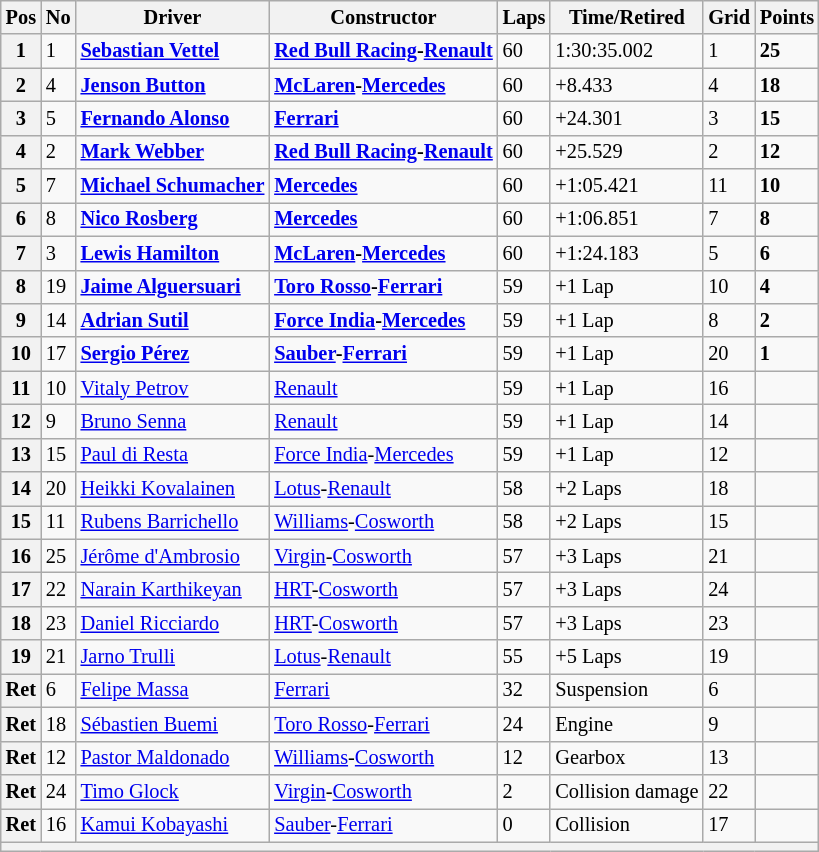<table class="wikitable" style="font-size: 85%">
<tr>
<th>Pos</th>
<th>No</th>
<th>Driver</th>
<th>Constructor</th>
<th>Laps</th>
<th>Time/Retired</th>
<th>Grid</th>
<th>Points</th>
</tr>
<tr>
<th>1</th>
<td>1</td>
<td> <strong><a href='#'>Sebastian Vettel</a></strong></td>
<td><strong><a href='#'>Red Bull Racing</a>-<a href='#'>Renault</a></strong></td>
<td>60</td>
<td>1:30:35.002</td>
<td>1</td>
<td><strong>25</strong></td>
</tr>
<tr>
<th>2</th>
<td>4</td>
<td> <strong><a href='#'>Jenson Button</a></strong></td>
<td><strong><a href='#'>McLaren</a>-<a href='#'>Mercedes</a></strong></td>
<td>60</td>
<td>+8.433</td>
<td>4</td>
<td><strong>18</strong></td>
</tr>
<tr>
<th>3</th>
<td>5</td>
<td> <strong><a href='#'>Fernando Alonso</a></strong></td>
<td><strong><a href='#'>Ferrari</a></strong></td>
<td>60</td>
<td>+24.301</td>
<td>3</td>
<td><strong>15</strong></td>
</tr>
<tr>
<th>4</th>
<td>2</td>
<td> <strong><a href='#'>Mark Webber</a></strong></td>
<td><strong><a href='#'>Red Bull Racing</a>-<a href='#'>Renault</a></strong></td>
<td>60</td>
<td>+25.529</td>
<td>2</td>
<td><strong>12</strong></td>
</tr>
<tr>
<th>5</th>
<td>7</td>
<td> <strong><a href='#'>Michael Schumacher</a></strong></td>
<td><strong><a href='#'>Mercedes</a></strong></td>
<td>60</td>
<td>+1:05.421</td>
<td>11</td>
<td><strong>10</strong></td>
</tr>
<tr>
<th>6</th>
<td>8</td>
<td> <strong><a href='#'>Nico Rosberg</a></strong></td>
<td><strong><a href='#'>Mercedes</a></strong></td>
<td>60</td>
<td>+1:06.851</td>
<td>7</td>
<td><strong>8</strong></td>
</tr>
<tr>
<th>7</th>
<td>3</td>
<td> <strong><a href='#'>Lewis Hamilton</a></strong></td>
<td><strong><a href='#'>McLaren</a>-<a href='#'>Mercedes</a></strong></td>
<td>60</td>
<td>+1:24.183</td>
<td>5</td>
<td><strong>6</strong></td>
</tr>
<tr>
<th>8</th>
<td>19</td>
<td> <strong><a href='#'>Jaime Alguersuari</a></strong></td>
<td><strong><a href='#'>Toro Rosso</a>-<a href='#'>Ferrari</a></strong></td>
<td>59</td>
<td>+1 Lap</td>
<td>10</td>
<td><strong>4</strong></td>
</tr>
<tr>
<th>9</th>
<td>14</td>
<td> <strong><a href='#'>Adrian Sutil</a></strong></td>
<td><strong><a href='#'>Force India</a>-<a href='#'>Mercedes</a></strong></td>
<td>59</td>
<td>+1 Lap</td>
<td>8</td>
<td><strong>2</strong></td>
</tr>
<tr>
<th>10</th>
<td>17</td>
<td> <strong><a href='#'>Sergio Pérez</a></strong></td>
<td><strong><a href='#'>Sauber</a>-<a href='#'>Ferrari</a></strong></td>
<td>59</td>
<td>+1 Lap</td>
<td>20</td>
<td><strong>1</strong></td>
</tr>
<tr>
<th>11</th>
<td>10</td>
<td> <a href='#'>Vitaly Petrov</a></td>
<td><a href='#'>Renault</a></td>
<td>59</td>
<td>+1 Lap</td>
<td>16</td>
<td></td>
</tr>
<tr>
<th>12</th>
<td>9</td>
<td> <a href='#'>Bruno Senna</a></td>
<td><a href='#'>Renault</a></td>
<td>59</td>
<td>+1 Lap</td>
<td>14</td>
<td></td>
</tr>
<tr>
<th>13</th>
<td>15</td>
<td> <a href='#'>Paul di Resta</a></td>
<td><a href='#'>Force India</a>-<a href='#'>Mercedes</a></td>
<td>59</td>
<td>+1 Lap</td>
<td>12</td>
<td></td>
</tr>
<tr>
<th>14</th>
<td>20</td>
<td> <a href='#'>Heikki Kovalainen</a></td>
<td><a href='#'>Lotus</a>-<a href='#'>Renault</a></td>
<td>58</td>
<td>+2 Laps</td>
<td>18</td>
<td></td>
</tr>
<tr>
<th>15</th>
<td>11</td>
<td> <a href='#'>Rubens Barrichello</a></td>
<td><a href='#'>Williams</a>-<a href='#'>Cosworth</a></td>
<td>58</td>
<td>+2 Laps</td>
<td>15</td>
<td></td>
</tr>
<tr>
<th>16</th>
<td>25</td>
<td> <a href='#'>Jérôme d'Ambrosio</a></td>
<td><a href='#'>Virgin</a>-<a href='#'>Cosworth</a></td>
<td>57</td>
<td>+3 Laps</td>
<td>21</td>
<td></td>
</tr>
<tr>
<th>17</th>
<td>22</td>
<td> <a href='#'>Narain Karthikeyan</a></td>
<td><a href='#'>HRT</a>-<a href='#'>Cosworth</a></td>
<td>57</td>
<td>+3 Laps</td>
<td>24</td>
<td></td>
</tr>
<tr>
<th>18</th>
<td>23</td>
<td> <a href='#'>Daniel Ricciardo</a></td>
<td><a href='#'>HRT</a>-<a href='#'>Cosworth</a></td>
<td>57</td>
<td>+3 Laps</td>
<td>23</td>
<td></td>
</tr>
<tr>
<th>19</th>
<td>21</td>
<td> <a href='#'>Jarno Trulli</a></td>
<td><a href='#'>Lotus</a>-<a href='#'>Renault</a></td>
<td>55</td>
<td>+5 Laps</td>
<td>19</td>
<td></td>
</tr>
<tr>
<th>Ret</th>
<td>6</td>
<td> <a href='#'>Felipe Massa</a></td>
<td><a href='#'>Ferrari</a></td>
<td>32</td>
<td>Suspension</td>
<td>6</td>
<td></td>
</tr>
<tr>
<th>Ret</th>
<td>18</td>
<td> <a href='#'>Sébastien Buemi</a></td>
<td><a href='#'>Toro Rosso</a>-<a href='#'>Ferrari</a></td>
<td>24</td>
<td>Engine</td>
<td>9</td>
<td></td>
</tr>
<tr>
<th>Ret</th>
<td>12</td>
<td> <a href='#'>Pastor Maldonado</a></td>
<td><a href='#'>Williams</a>-<a href='#'>Cosworth</a></td>
<td>12</td>
<td>Gearbox</td>
<td>13</td>
<td></td>
</tr>
<tr>
<th>Ret</th>
<td>24</td>
<td> <a href='#'>Timo Glock</a></td>
<td><a href='#'>Virgin</a>-<a href='#'>Cosworth</a></td>
<td>2</td>
<td>Collision damage</td>
<td>22</td>
<td></td>
</tr>
<tr>
<th>Ret</th>
<td>16</td>
<td> <a href='#'>Kamui Kobayashi</a></td>
<td><a href='#'>Sauber</a>-<a href='#'>Ferrari</a></td>
<td>0</td>
<td>Collision</td>
<td>17</td>
<td></td>
</tr>
<tr>
<th colspan="8"></th>
</tr>
</table>
